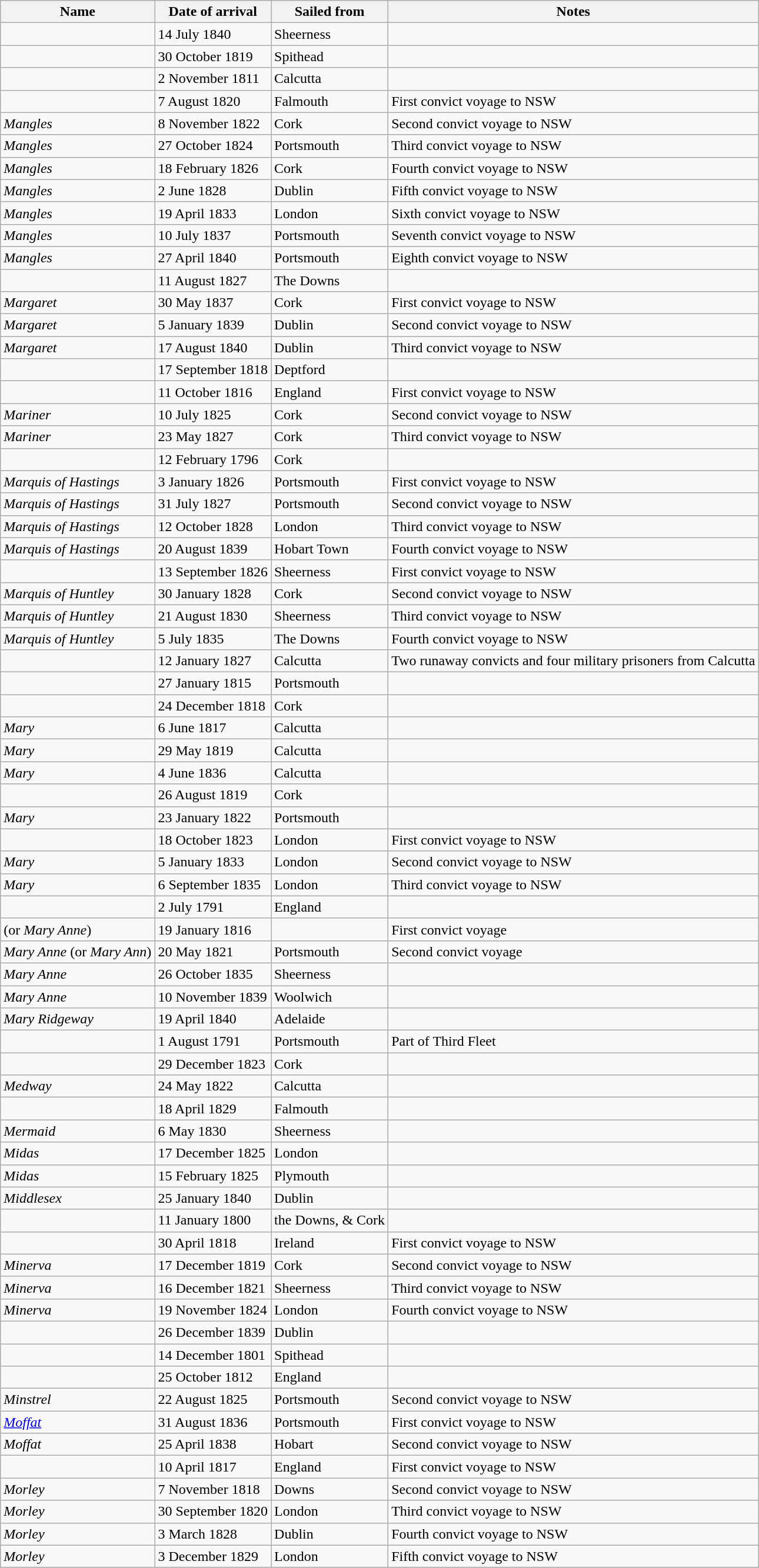<table class="wikitable sortable" border="1">
<tr>
<th>Name</th>
<th>Date of arrival</th>
<th>Sailed from</th>
<th>Notes</th>
</tr>
<tr>
<td></td>
<td>14 July 1840</td>
<td>Sheerness</td>
<td></td>
</tr>
<tr>
<td></td>
<td>30 October 1819</td>
<td>Spithead</td>
<td></td>
</tr>
<tr>
<td></td>
<td>2 November 1811</td>
<td>Calcutta</td>
<td></td>
</tr>
<tr>
<td></td>
<td>7 August 1820</td>
<td>Falmouth</td>
<td>First convict voyage to NSW</td>
</tr>
<tr>
<td><em>Mangles</em></td>
<td>8 November 1822</td>
<td>Cork</td>
<td>Second convict voyage to NSW</td>
</tr>
<tr>
<td><em>Mangles</em></td>
<td>27 October 1824</td>
<td>Portsmouth</td>
<td>Third convict voyage to NSW</td>
</tr>
<tr>
<td><em>Mangles</em></td>
<td>18 February 1826</td>
<td>Cork</td>
<td>Fourth convict voyage to NSW</td>
</tr>
<tr>
<td><em>Mangles</em></td>
<td>2 June 1828</td>
<td>Dublin</td>
<td>Fifth convict voyage to NSW</td>
</tr>
<tr>
<td><em>Mangles</em></td>
<td>19 April 1833</td>
<td>London</td>
<td>Sixth convict voyage to NSW</td>
</tr>
<tr>
<td><em>Mangles</em></td>
<td>10 July 1837</td>
<td>Portsmouth</td>
<td>Seventh convict voyage to NSW</td>
</tr>
<tr>
<td><em>Mangles</em></td>
<td>27 April 1840</td>
<td>Portsmouth</td>
<td>Eighth convict voyage to NSW</td>
</tr>
<tr>
<td></td>
<td>11 August 1827</td>
<td>The Downs</td>
<td></td>
</tr>
<tr>
<td><em>Margaret</em></td>
<td>30 May 1837</td>
<td>Cork</td>
<td>First convict voyage to NSW</td>
</tr>
<tr>
<td><em>Margaret</em></td>
<td>5 January 1839</td>
<td>Dublin</td>
<td>Second convict voyage to NSW</td>
</tr>
<tr>
<td><em>Margaret</em></td>
<td>17 August 1840</td>
<td>Dublin</td>
<td>Third convict voyage to NSW</td>
</tr>
<tr>
<td></td>
<td>17 September 1818</td>
<td>Deptford</td>
<td></td>
</tr>
<tr>
<td></td>
<td>11 October 1816</td>
<td>England</td>
<td>First convict voyage to NSW</td>
</tr>
<tr>
<td><em>Mariner</em></td>
<td>10 July 1825</td>
<td>Cork</td>
<td>Second convict voyage to NSW</td>
</tr>
<tr>
<td><em>Mariner</em></td>
<td>23 May 1827</td>
<td>Cork</td>
<td>Third convict voyage to NSW</td>
</tr>
<tr>
<td></td>
<td>12 February 1796</td>
<td>Cork</td>
<td></td>
</tr>
<tr>
<td><em>Marquis of Hastings</em></td>
<td>3 January 1826</td>
<td>Portsmouth</td>
<td>First convict voyage to NSW</td>
</tr>
<tr>
<td><em>Marquis of Hastings</em></td>
<td>31 July 1827</td>
<td>Portsmouth</td>
<td>Second convict voyage to NSW</td>
</tr>
<tr>
<td><em>Marquis of Hastings</em></td>
<td>12 October 1828</td>
<td>London</td>
<td>Third convict voyage to NSW</td>
</tr>
<tr>
<td><em>Marquis of Hastings</em></td>
<td>20 August 1839</td>
<td>Hobart Town</td>
<td>Fourth convict voyage to NSW</td>
</tr>
<tr>
<td></td>
<td>13 September 1826</td>
<td>Sheerness</td>
<td>First convict voyage to NSW</td>
</tr>
<tr>
<td><em>Marquis of Huntley</em></td>
<td>30 January 1828</td>
<td>Cork</td>
<td>Second convict voyage to NSW</td>
</tr>
<tr>
<td><em>Marquis of Huntley</em></td>
<td>21 August 1830</td>
<td>Sheerness</td>
<td>Third convict voyage to NSW</td>
</tr>
<tr>
<td><em>Marquis of Huntley</em></td>
<td>5 July 1835</td>
<td>The Downs</td>
<td>Fourth convict voyage to NSW</td>
</tr>
<tr>
<td></td>
<td>12 January 1827</td>
<td>Calcutta</td>
<td>Two runaway convicts and four military prisoners from Calcutta</td>
</tr>
<tr>
<td></td>
<td>27 January 1815</td>
<td>Portsmouth</td>
<td></td>
</tr>
<tr>
<td></td>
<td>24 December 1818</td>
<td>Cork</td>
<td></td>
</tr>
<tr>
<td><em>Mary</em></td>
<td>6 June 1817</td>
<td>Calcutta</td>
<td></td>
</tr>
<tr>
<td><em>Mary</em></td>
<td>29 May 1819</td>
<td>Calcutta</td>
<td></td>
</tr>
<tr>
<td><em>Mary</em></td>
<td>4 June 1836</td>
<td>Calcutta</td>
<td></td>
</tr>
<tr>
<td></td>
<td>26 August 1819</td>
<td>Cork</td>
<td></td>
</tr>
<tr>
<td><em>Mary</em></td>
<td>23 January 1822</td>
<td>Portsmouth</td>
<td></td>
</tr>
<tr>
<td></td>
<td>18 October 1823</td>
<td>London</td>
<td>First convict voyage to NSW</td>
</tr>
<tr>
<td><em>Mary</em></td>
<td>5 January 1833</td>
<td>London</td>
<td>Second convict voyage to NSW</td>
</tr>
<tr>
<td><em>Mary</em></td>
<td>6 September 1835</td>
<td>London</td>
<td>Third convict voyage to NSW</td>
</tr>
<tr>
<td></td>
<td>2 July 1791</td>
<td>England</td>
<td></td>
</tr>
<tr>
<td> (or <em>Mary Anne</em>)</td>
<td>19 January 1816</td>
<td></td>
<td>First convict voyage</td>
</tr>
<tr>
<td><em>Mary Anne</em> (or <em>Mary Ann</em>)</td>
<td>20 May 1821</td>
<td>Portsmouth</td>
<td>Second convict voyage</td>
</tr>
<tr>
<td><em>Mary Anne</em></td>
<td>26 October 1835</td>
<td>Sheerness</td>
<td></td>
</tr>
<tr>
<td><em>Mary Anne</em></td>
<td>10 November 1839</td>
<td>Woolwich</td>
<td></td>
</tr>
<tr>
<td><em>Mary Ridgeway</em></td>
<td>19 April 1840</td>
<td>Adelaide</td>
<td></td>
</tr>
<tr>
<td></td>
<td>1 August 1791</td>
<td>Portsmouth</td>
<td>Part of Third Fleet</td>
</tr>
<tr>
<td></td>
<td>29 December 1823</td>
<td>Cork</td>
<td></td>
</tr>
<tr>
<td><em>Medway</em></td>
<td>24 May 1822</td>
<td>Calcutta</td>
<td></td>
</tr>
<tr>
<td></td>
<td>18 April 1829</td>
<td>Falmouth</td>
<td></td>
</tr>
<tr>
<td><em>Mermaid</em></td>
<td>6 May 1830</td>
<td>Sheerness</td>
<td></td>
</tr>
<tr>
<td><em>Midas</em></td>
<td>17 December 1825</td>
<td>London</td>
<td></td>
</tr>
<tr>
<td><em>Midas</em></td>
<td>15 February 1825</td>
<td>Plymouth</td>
<td></td>
</tr>
<tr>
<td><em>Middlesex</em></td>
<td>25 January 1840</td>
<td>Dublin</td>
<td></td>
</tr>
<tr>
<td></td>
<td>11 January 1800</td>
<td>the Downs, & Cork</td>
<td></td>
</tr>
<tr>
<td></td>
<td>30 April 1818</td>
<td>Ireland</td>
<td>First convict voyage to NSW</td>
</tr>
<tr>
<td><em>Minerva</em></td>
<td>17 December 1819</td>
<td>Cork</td>
<td>Second convict voyage to NSW</td>
</tr>
<tr>
<td><em>Minerva</em></td>
<td>16 December 1821</td>
<td>Sheerness</td>
<td>Third convict voyage to NSW</td>
</tr>
<tr>
<td><em>Minerva</em></td>
<td>19 November 1824</td>
<td>London</td>
<td>Fourth convict voyage to NSW</td>
</tr>
<tr>
<td></td>
<td>26 December 1839</td>
<td>Dublin</td>
<td></td>
</tr>
<tr>
<td></td>
<td>14 December 1801</td>
<td>Spithead</td>
<td></td>
</tr>
<tr>
<td></td>
<td>25 October 1812</td>
<td>England</td>
<td></td>
</tr>
<tr>
<td><em>Minstrel</em></td>
<td>22 August 1825</td>
<td>Portsmouth</td>
<td>Second convict voyage to NSW</td>
</tr>
<tr>
<td><a href='#'><em>Moffat</em></a></td>
<td>31 August 1836</td>
<td>Portsmouth</td>
<td>First convict voyage to NSW</td>
</tr>
<tr>
<td><em>Moffat</em></td>
<td>25 April 1838</td>
<td>Hobart</td>
<td>Second convict voyage to NSW</td>
</tr>
<tr>
<td></td>
<td>10 April 1817</td>
<td>England</td>
<td>First convict voyage to NSW</td>
</tr>
<tr>
<td><em>Morley</em></td>
<td>7 November 1818</td>
<td>Downs</td>
<td>Second convict voyage to NSW</td>
</tr>
<tr>
<td><em>Morley</em></td>
<td>30 September 1820</td>
<td>London</td>
<td>Third convict voyage to NSW</td>
</tr>
<tr>
<td><em>Morley</em></td>
<td>3 March 1828</td>
<td>Dublin</td>
<td>Fourth convict voyage to NSW</td>
</tr>
<tr>
<td><em>Morley</em></td>
<td>3 December 1829</td>
<td>London</td>
<td>Fifth convict voyage to NSW</td>
</tr>
</table>
